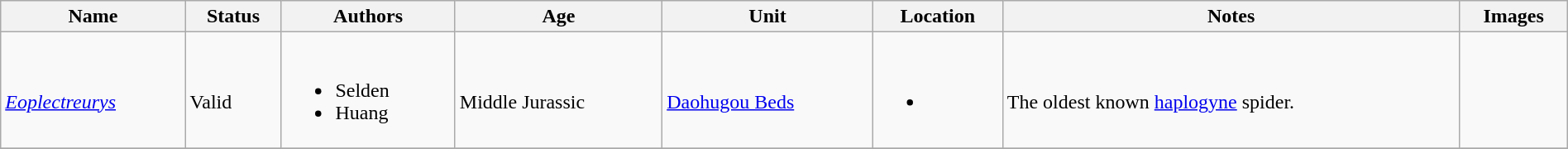<table class="wikitable sortable" align="center" width="100%">
<tr>
<th>Name</th>
<th>Status</th>
<th>Authors</th>
<th>Age</th>
<th>Unit</th>
<th>Location</th>
<th>Notes</th>
<th>Images</th>
</tr>
<tr>
<td><br><em><a href='#'>Eoplectreurys</a></em></td>
<td><br>Valid</td>
<td><br><ul><li>Selden</li><li>Huang</li></ul></td>
<td><br>Middle Jurassic</td>
<td><br><a href='#'>Daohugou Beds</a></td>
<td><br><ul><li></li></ul></td>
<td><br>The oldest known <a href='#'>haplogyne</a> spider.</td>
<td></td>
</tr>
<tr>
</tr>
</table>
